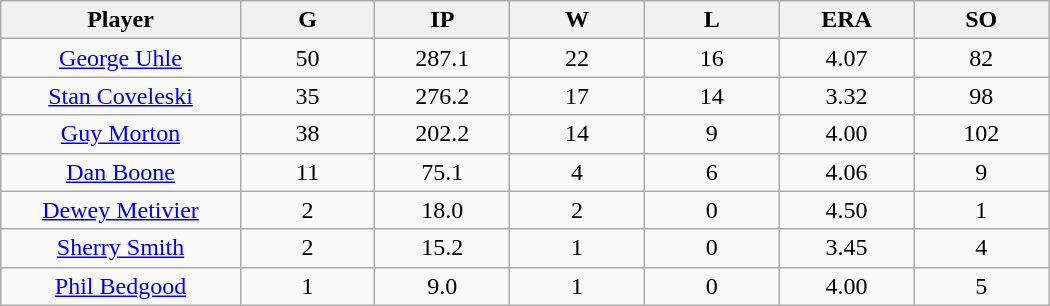<table class="wikitable sortable">
<tr>
<th bgcolor="#DDDDFF" width="16%">Player</th>
<th bgcolor="#DDDDFF" width="9%">G</th>
<th bgcolor="#DDDDFF" width="9%">IP</th>
<th bgcolor="#DDDDFF" width="9%">W</th>
<th bgcolor="#DDDDFF" width="9%">L</th>
<th bgcolor="#DDDDFF" width="9%">ERA</th>
<th bgcolor="#DDDDFF" width="9%">SO</th>
</tr>
<tr align="center">
<td><a href='#'>George Uhle</a></td>
<td>50</td>
<td>287.1</td>
<td>22</td>
<td>16</td>
<td>4.07</td>
<td>82</td>
</tr>
<tr align=center>
<td><a href='#'>Stan Coveleski</a></td>
<td>35</td>
<td>276.2</td>
<td>17</td>
<td>14</td>
<td>3.32</td>
<td>98</td>
</tr>
<tr align=center>
<td><a href='#'>Guy Morton</a></td>
<td>38</td>
<td>202.2</td>
<td>14</td>
<td>9</td>
<td>4.00</td>
<td>102</td>
</tr>
<tr align=center>
<td><a href='#'>Dan Boone</a></td>
<td>11</td>
<td>75.1</td>
<td>4</td>
<td>6</td>
<td>4.06</td>
<td>9</td>
</tr>
<tr align=center>
<td><a href='#'>Dewey Metivier</a></td>
<td>2</td>
<td>18.0</td>
<td>2</td>
<td>0</td>
<td>4.50</td>
<td>1</td>
</tr>
<tr align=center>
<td><a href='#'>Sherry Smith</a></td>
<td>2</td>
<td>15.2</td>
<td>1</td>
<td>0</td>
<td>3.45</td>
<td>4</td>
</tr>
<tr align=center>
<td><a href='#'>Phil Bedgood</a></td>
<td>1</td>
<td>9.0</td>
<td>1</td>
<td>0</td>
<td>4.00</td>
<td>5</td>
</tr>
</table>
